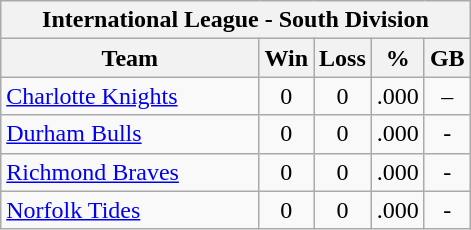<table class="wikitable">
<tr>
<th colspan="5">International League - South Division</th>
</tr>
<tr>
<th width="55%">Team</th>
<th>Win</th>
<th>Loss</th>
<th>%</th>
<th>GB</th>
</tr>
<tr align=center>
<td align=left><a href='#'>Charlotte Knights</a></td>
<td>0</td>
<td>0</td>
<td>.000</td>
<td>–</td>
</tr>
<tr align=center>
<td align=left><a href='#'>Durham Bulls</a></td>
<td>0</td>
<td>0</td>
<td>.000</td>
<td>-</td>
</tr>
<tr align=center>
<td align=left><a href='#'>Richmond Braves</a></td>
<td>0</td>
<td>0</td>
<td>.000</td>
<td>-</td>
</tr>
<tr align=center>
<td align=left><a href='#'>Norfolk Tides</a></td>
<td>0</td>
<td>0</td>
<td>.000</td>
<td>-</td>
</tr>
</table>
